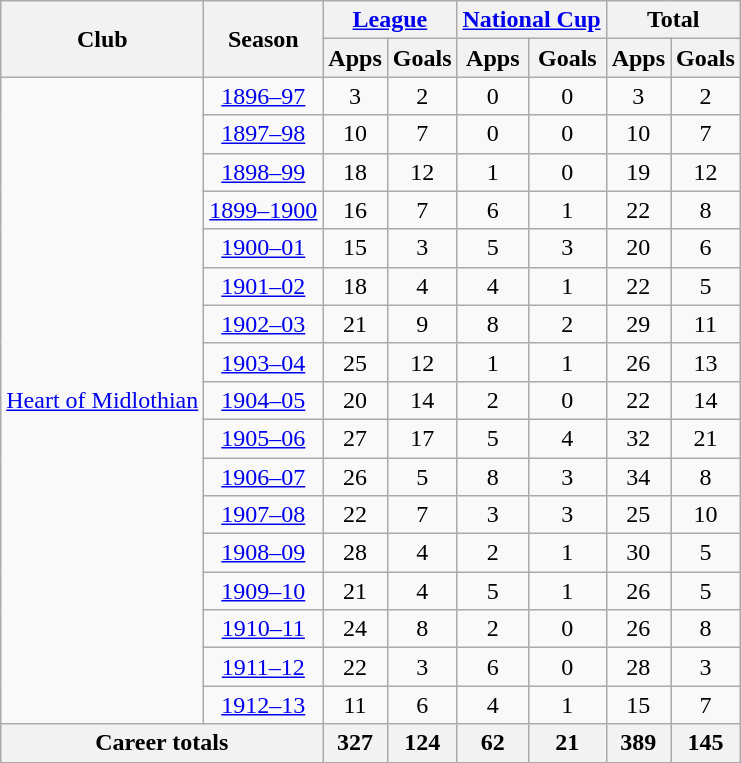<table class="wikitable" style="text-align: center;">
<tr>
<th rowspan="2">Club</th>
<th rowspan="2">Season</th>
<th colspan="2"><a href='#'>League</a></th>
<th colspan="2"><a href='#'>National Cup</a></th>
<th colspan="2">Total</th>
</tr>
<tr>
<th>Apps</th>
<th>Goals</th>
<th>Apps</th>
<th>Goals</th>
<th>Apps</th>
<th>Goals</th>
</tr>
<tr>
<td rowspan="17"><a href='#'>Heart of Midlothian</a></td>
<td><a href='#'>1896–97</a></td>
<td>3</td>
<td>2</td>
<td>0</td>
<td>0</td>
<td>3</td>
<td>2</td>
</tr>
<tr>
<td><a href='#'>1897–98</a></td>
<td>10</td>
<td>7</td>
<td>0</td>
<td>0</td>
<td>10</td>
<td>7</td>
</tr>
<tr>
<td><a href='#'>1898–99</a></td>
<td>18</td>
<td>12</td>
<td>1</td>
<td>0</td>
<td>19</td>
<td>12</td>
</tr>
<tr>
<td><a href='#'>1899–1900</a></td>
<td>16</td>
<td>7</td>
<td>6</td>
<td>1</td>
<td>22</td>
<td>8</td>
</tr>
<tr>
<td><a href='#'>1900–01</a></td>
<td>15</td>
<td>3</td>
<td>5</td>
<td>3</td>
<td>20</td>
<td>6</td>
</tr>
<tr>
<td><a href='#'>1901–02</a></td>
<td>18</td>
<td>4</td>
<td>4</td>
<td>1</td>
<td>22</td>
<td>5</td>
</tr>
<tr>
<td><a href='#'>1902–03</a></td>
<td>21</td>
<td>9</td>
<td>8</td>
<td>2</td>
<td>29</td>
<td>11</td>
</tr>
<tr>
<td><a href='#'>1903–04</a></td>
<td>25</td>
<td>12</td>
<td>1</td>
<td>1</td>
<td>26</td>
<td>13</td>
</tr>
<tr>
<td><a href='#'>1904–05</a></td>
<td>20</td>
<td>14</td>
<td>2</td>
<td>0</td>
<td>22</td>
<td>14</td>
</tr>
<tr>
<td><a href='#'>1905–06</a></td>
<td>27</td>
<td>17</td>
<td>5</td>
<td>4</td>
<td>32</td>
<td>21</td>
</tr>
<tr>
<td><a href='#'>1906–07</a></td>
<td>26</td>
<td>5</td>
<td>8</td>
<td>3</td>
<td>34</td>
<td>8</td>
</tr>
<tr>
<td><a href='#'>1907–08</a></td>
<td>22</td>
<td>7</td>
<td>3</td>
<td>3</td>
<td>25</td>
<td>10</td>
</tr>
<tr>
<td><a href='#'>1908–09</a></td>
<td>28</td>
<td>4</td>
<td>2</td>
<td>1</td>
<td>30</td>
<td>5</td>
</tr>
<tr>
<td><a href='#'>1909–10</a></td>
<td>21</td>
<td>4</td>
<td>5</td>
<td>1</td>
<td>26</td>
<td>5</td>
</tr>
<tr>
<td><a href='#'>1910–11</a></td>
<td>24</td>
<td>8</td>
<td>2</td>
<td>0</td>
<td>26</td>
<td>8</td>
</tr>
<tr>
<td><a href='#'>1911–12</a></td>
<td>22</td>
<td>3</td>
<td>6</td>
<td>0</td>
<td>28</td>
<td>3</td>
</tr>
<tr>
<td><a href='#'>1912–13</a></td>
<td>11</td>
<td>6</td>
<td>4</td>
<td>1</td>
<td>15</td>
<td>7</td>
</tr>
<tr>
<th colspan="2">Career totals</th>
<th>327</th>
<th>124</th>
<th>62</th>
<th>21</th>
<th>389</th>
<th>145</th>
</tr>
</table>
